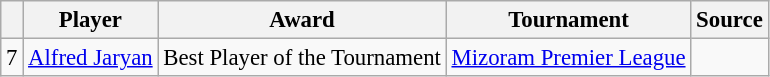<table class="wikitable sortable" style="text-align:left; font-size:95%">
<tr>
<th></th>
<th>Player</th>
<th>Award</th>
<th>Tournament</th>
<th>Source</th>
</tr>
<tr>
<td align=center>7</td>
<td> <a href='#'>Alfred Jaryan</a></td>
<td align=center>Best Player of the Tournament</td>
<td><a href='#'>Mizoram Premier League</a></td>
<td></td>
</tr>
</table>
